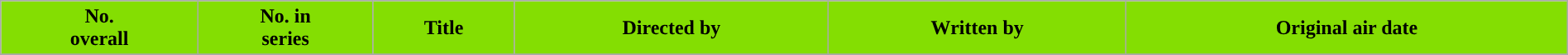<table class="wikitable" style="width:100%;">
<tr>
<th scope="col" style="background:#84DE02; color:#000;">No.<br>overall</th>
<th scope="col" style="background:#84DE02; color:#000;">No. in<br>series</th>
<th scope="col" style="background:#84DE02; color:#000;">Title</th>
<th scope="col" style="background:#84DE02; color:#000;">Directed by</th>
<th scope="col" style="background:#84DE02; color:#000;">Written by</th>
<th scope="col" style="background:#84DE02; color:#000;">Original air date</th>
</tr>
<tr>
</tr>
</table>
